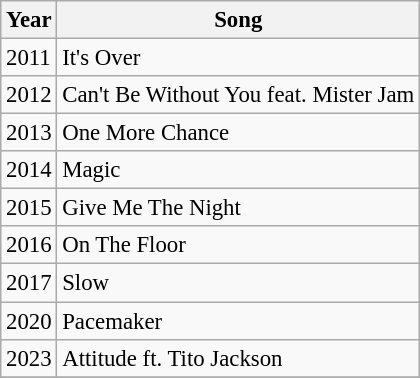<table class="wikitable" style="font-size: 95%;">
<tr>
<th>Year</th>
<th>Song</th>
</tr>
<tr>
<td rowspan="1">2011</td>
<td>It's Over</td>
</tr>
<tr>
<td rowspan="1">2012</td>
<td>Can't Be Without You feat. Mister Jam</td>
</tr>
<tr>
<td rowspan="1">2013</td>
<td>One More Chance</td>
</tr>
<tr>
<td rowspan="1">2014</td>
<td>Magic</td>
</tr>
<tr>
<td rowspan="1">2015</td>
<td>Give Me The Night</td>
</tr>
<tr>
<td rowspan="1">2016</td>
<td>On The Floor</td>
</tr>
<tr>
<td rowspan="1">2017</td>
<td>Slow</td>
</tr>
<tr>
<td rowspan="1">2020</td>
<td>Pacemaker</td>
</tr>
<tr>
<td rowspan="1">2023</td>
<td>Attitude ft. Tito Jackson</td>
</tr>
<tr>
</tr>
</table>
